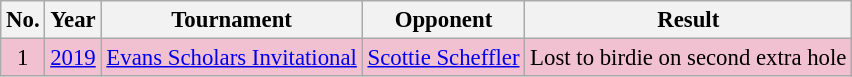<table class="wikitable" style="font-size:95%;">
<tr>
<th>No.</th>
<th>Year</th>
<th>Tournament</th>
<th>Opponent</th>
<th>Result</th>
</tr>
<tr style="background:#F2C1D1;">
<td align=center>1</td>
<td><a href='#'>2019</a></td>
<td><a href='#'>Evans Scholars Invitational</a></td>
<td> <a href='#'>Scottie Scheffler</a></td>
<td>Lost to birdie on second extra hole</td>
</tr>
</table>
